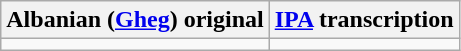<table class="wikitable">
<tr>
<th>Albanian (<a href='#'>Gheg</a>) original</th>
<th><a href='#'>IPA</a> transcription</th>
</tr>
<tr style="vertical-align:top; white-space:nowrap;">
<td></td>
<td></td>
</tr>
</table>
